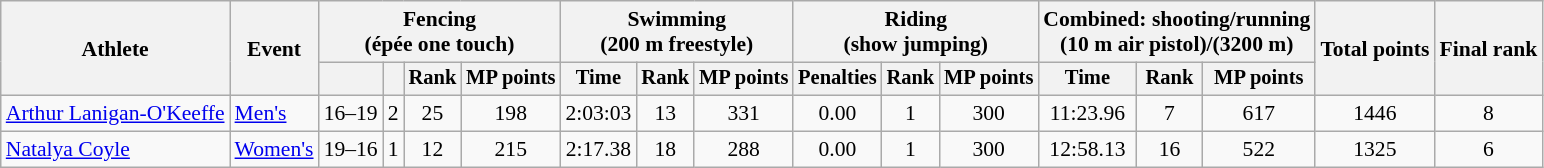<table class="wikitable" style="font-size:90%">
<tr>
<th rowspan="2">Athlete</th>
<th rowspan="2">Event</th>
<th colspan=4>Fencing<br><span>(épée one touch)</span></th>
<th colspan=3>Swimming<br><span>(200 m freestyle)</span></th>
<th colspan=3>Riding<br><span>(show jumping)</span></th>
<th colspan=3>Combined: shooting/running<br><span>(10 m air pistol)/(3200 m)</span></th>
<th rowspan=2>Total points</th>
<th rowspan=2>Final rank</th>
</tr>
<tr style="font-size:95%">
<th></th>
<th></th>
<th>Rank</th>
<th>MP points</th>
<th>Time</th>
<th>Rank</th>
<th>MP points</th>
<th>Penalties</th>
<th>Rank</th>
<th>MP points</th>
<th>Time</th>
<th>Rank</th>
<th>MP points</th>
</tr>
<tr align=center>
<td align=left><a href='#'>Arthur Lanigan-O'Keeffe</a></td>
<td align=left><a href='#'>Men's</a></td>
<td>16–19</td>
<td>2</td>
<td>25</td>
<td>198</td>
<td>2:03:03</td>
<td>13</td>
<td>331</td>
<td>0.00</td>
<td>1</td>
<td>300</td>
<td>11:23.96</td>
<td>7</td>
<td>617</td>
<td>1446</td>
<td>8</td>
</tr>
<tr align=center>
<td align=left><a href='#'>Natalya Coyle</a></td>
<td align=left><a href='#'>Women's</a></td>
<td>19–16</td>
<td>1</td>
<td>12</td>
<td>215</td>
<td>2:17.38</td>
<td>18</td>
<td>288</td>
<td>0.00</td>
<td>1</td>
<td>300</td>
<td>12:58.13</td>
<td>16</td>
<td>522</td>
<td>1325</td>
<td>6</td>
</tr>
</table>
